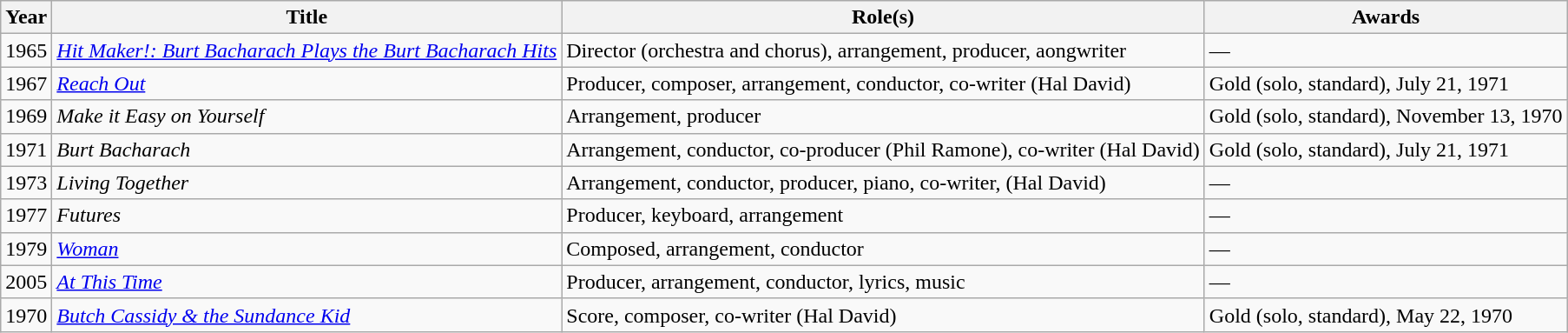<table class="wikitable">
<tr>
<th>Year</th>
<th>Title</th>
<th>Role(s)</th>
<th>Awards</th>
</tr>
<tr>
<td>1965</td>
<td><em><a href='#'>Hit Maker!: Burt Bacharach Plays the Burt Bacharach Hits</a></em></td>
<td>Director (orchestra and chorus), arrangement, producer, aongwriter</td>
<td>—</td>
</tr>
<tr>
<td>1967</td>
<td><em><a href='#'>Reach Out</a></em></td>
<td>Producer, composer, arrangement, conductor, co-writer (Hal David)</td>
<td>Gold (solo, standard), July 21, 1971</td>
</tr>
<tr>
<td>1969</td>
<td><em>Make it Easy on Yourself</em></td>
<td>Arrangement, producer</td>
<td>Gold (solo, standard), November 13, 1970</td>
</tr>
<tr>
<td>1971</td>
<td><em>Burt Bacharach</em></td>
<td>Arrangement, conductor, co-producer (Phil Ramone), co-writer (Hal David)</td>
<td>Gold (solo, standard), July 21, 1971</td>
</tr>
<tr>
<td>1973</td>
<td><em>Living Together</em></td>
<td>Arrangement, conductor, producer, piano, co-writer, (Hal David)</td>
<td>—</td>
</tr>
<tr>
<td>1977</td>
<td><em>Futures</em></td>
<td>Producer, keyboard, arrangement</td>
<td>—</td>
</tr>
<tr>
<td>1979</td>
<td><em><a href='#'>Woman</a></em></td>
<td>Composed, arrangement, conductor</td>
<td>—</td>
</tr>
<tr>
<td>2005</td>
<td><em><a href='#'>At This Time</a></em></td>
<td>Producer, arrangement, conductor, lyrics, music</td>
<td>—</td>
</tr>
<tr>
<td>1970</td>
<td><em><a href='#'>Butch Cassidy & the Sundance Kid</a></em></td>
<td>Score, composer, co-writer (Hal David)</td>
<td>Gold (solo, standard), May 22, 1970</td>
</tr>
</table>
